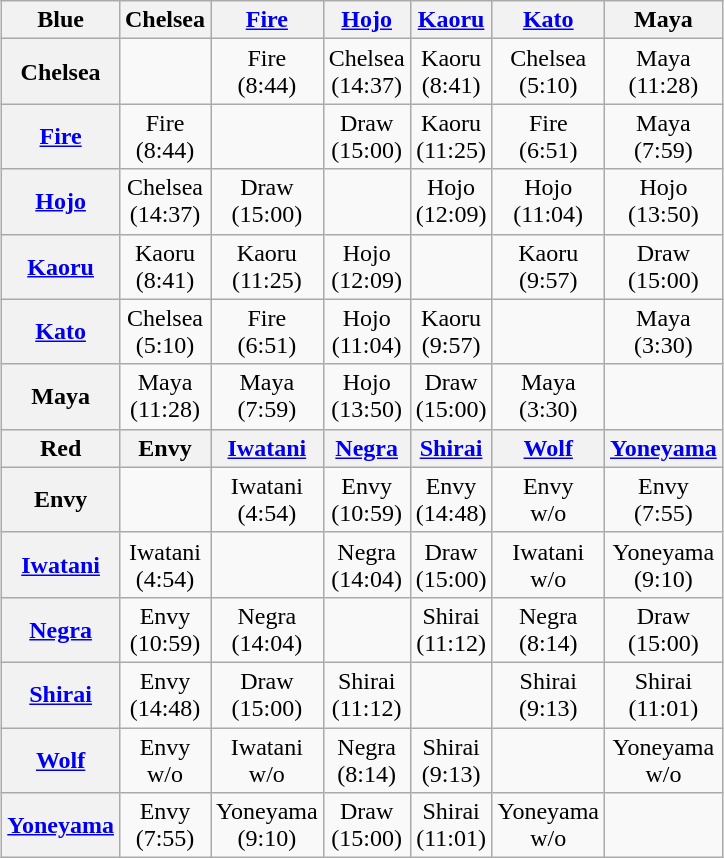<table class="wikitable" style="text-align:center; margin: 1em auto 1em auto;" width="25%">
<tr>
<th>Blue</th>
<th>Chelsea</th>
<th><a href='#'>Fire</a></th>
<th><a href='#'>Hojo</a></th>
<th><a href='#'>Kaoru</a></th>
<th><a href='#'>Kato</a></th>
<th>Maya</th>
</tr>
<tr>
<th>Chelsea</th>
<td></td>
<td>Fire<br>(8:44)</td>
<td>Chelsea<br>(14:37)</td>
<td>Kaoru<br>(8:41)</td>
<td>Chelsea<br>(5:10)</td>
<td>Maya<br>(11:28)</td>
</tr>
<tr>
<th><a href='#'>Fire</a></th>
<td>Fire<br>(8:44)</td>
<td></td>
<td>Draw<br>(15:00)</td>
<td>Kaoru<br>(11:25)</td>
<td>Fire<br>(6:51)</td>
<td>Maya<br>(7:59)</td>
</tr>
<tr>
<th><a href='#'>Hojo</a></th>
<td>Chelsea<br>(14:37)</td>
<td>Draw<br>(15:00)</td>
<td></td>
<td>Hojo<br>(12:09)</td>
<td>Hojo<br>(11:04)</td>
<td>Hojo<br>(13:50)</td>
</tr>
<tr>
<th><a href='#'>Kaoru</a></th>
<td>Kaoru<br>(8:41)</td>
<td>Kaoru<br>(11:25)</td>
<td>Hojo<br>(12:09)</td>
<td></td>
<td>Kaoru<br>(9:57)</td>
<td>Draw<br>(15:00)</td>
</tr>
<tr>
<th><a href='#'>Kato</a></th>
<td>Chelsea<br>(5:10)</td>
<td>Fire<br>(6:51)</td>
<td>Hojo<br>(11:04)</td>
<td>Kaoru<br>(9:57)</td>
<td></td>
<td>Maya<br>(3:30)</td>
</tr>
<tr>
<th>Maya</th>
<td>Maya<br>(11:28)</td>
<td>Maya<br>(7:59)</td>
<td>Hojo<br>(13:50)</td>
<td>Draw<br>(15:00)</td>
<td>Maya<br>(3:30)</td>
<td></td>
</tr>
<tr>
<th>Red</th>
<th>Envy</th>
<th><a href='#'>Iwatani</a></th>
<th><a href='#'>Negra</a></th>
<th><a href='#'>Shirai</a></th>
<th><a href='#'>Wolf</a></th>
<th><a href='#'>Yoneyama</a></th>
</tr>
<tr>
<th>Envy</th>
<td></td>
<td>Iwatani<br>(4:54)</td>
<td>Envy<br>(10:59)</td>
<td>Envy<br>(14:48)</td>
<td>Envy<br>w/o</td>
<td>Envy<br>(7:55)</td>
</tr>
<tr>
<th><a href='#'>Iwatani</a></th>
<td>Iwatani<br>(4:54)</td>
<td></td>
<td>Negra<br>(14:04)</td>
<td>Draw<br>(15:00)</td>
<td>Iwatani<br>w/o</td>
<td>Yoneyama<br>(9:10)</td>
</tr>
<tr>
<th><a href='#'>Negra</a></th>
<td>Envy<br>(10:59)</td>
<td>Negra<br>(14:04)</td>
<td></td>
<td>Shirai<br>(11:12)</td>
<td>Negra<br>(8:14)</td>
<td>Draw<br>(15:00)</td>
</tr>
<tr>
<th><a href='#'>Shirai</a></th>
<td>Envy<br>(14:48)</td>
<td>Draw<br>(15:00)</td>
<td>Shirai<br>(11:12)</td>
<td></td>
<td>Shirai<br>(9:13)</td>
<td>Shirai<br>(11:01)</td>
</tr>
<tr>
<th><a href='#'>Wolf</a></th>
<td>Envy<br>w/o</td>
<td>Iwatani<br>w/o</td>
<td>Negra<br>(8:14)</td>
<td>Shirai<br>(9:13)</td>
<td></td>
<td>Yoneyama<br>w/o</td>
</tr>
<tr>
<th><a href='#'>Yoneyama</a></th>
<td>Envy<br>(7:55)</td>
<td>Yoneyama<br>(9:10)</td>
<td>Draw<br>(15:00)</td>
<td>Shirai<br>(11:01)</td>
<td>Yoneyama<br>w/o</td>
<td></td>
</tr>
</table>
